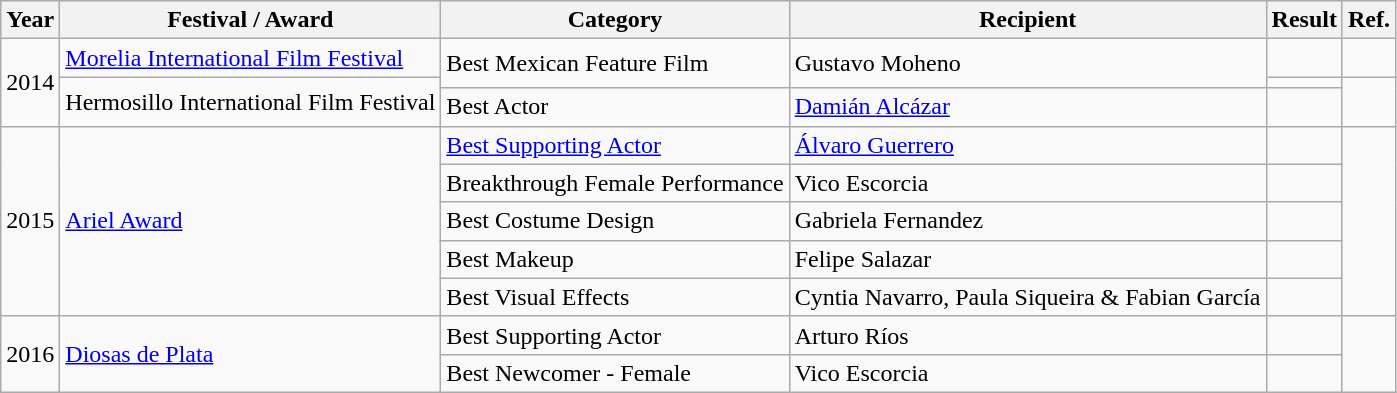<table class="wikitable">
<tr>
<th>Year</th>
<th>Festival / Award</th>
<th>Category</th>
<th>Recipient</th>
<th>Result</th>
<th>Ref.</th>
</tr>
<tr>
<td rowspan="3">2014</td>
<td><a href='#'>Morelia International Film Festival</a></td>
<td rowspan="2">Best Mexican Feature Film</td>
<td rowspan="2">Gustavo Moheno</td>
<td></td>
<td></td>
</tr>
<tr>
<td rowspan="2">Hermosillo International Film Festival</td>
<td></td>
<td rowspan="2"></td>
</tr>
<tr>
<td>Best Actor</td>
<td><a href='#'>Damián Alcázar</a></td>
<td></td>
</tr>
<tr>
<td rowspan="5">2015</td>
<td rowspan="5"><a href='#'>Ariel Award</a></td>
<td><a href='#'>Best Supporting Actor</a></td>
<td><a href='#'>Álvaro Guerrero</a></td>
<td></td>
<td rowspan="5"></td>
</tr>
<tr>
<td>Breakthrough Female Performance</td>
<td>Vico Escorcia</td>
<td></td>
</tr>
<tr>
<td>Best Costume Design</td>
<td>Gabriela Fernandez</td>
<td></td>
</tr>
<tr>
<td>Best Makeup</td>
<td>Felipe Salazar</td>
<td></td>
</tr>
<tr>
<td>Best Visual Effects</td>
<td>Cyntia Navarro, Paula Siqueira & Fabian García</td>
<td></td>
</tr>
<tr>
<td rowspan="2">2016</td>
<td rowspan="2"><a href='#'>Diosas de Plata</a></td>
<td>Best Supporting Actor</td>
<td>Arturo Ríos</td>
<td></td>
<td rowspan="2"></td>
</tr>
<tr>
<td>Best Newcomer - Female</td>
<td>Vico Escorcia</td>
<td></td>
</tr>
</table>
